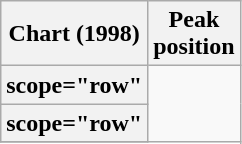<table class="wikitable sortable plainrowheaders" style="text-align:center;">
<tr>
<th scope="col">Chart (1998)</th>
<th scope="col">Peak<br>position</th>
</tr>
<tr>
<th>scope="row"</th>
</tr>
<tr>
<th>scope="row"</th>
</tr>
<tr>
</tr>
</table>
